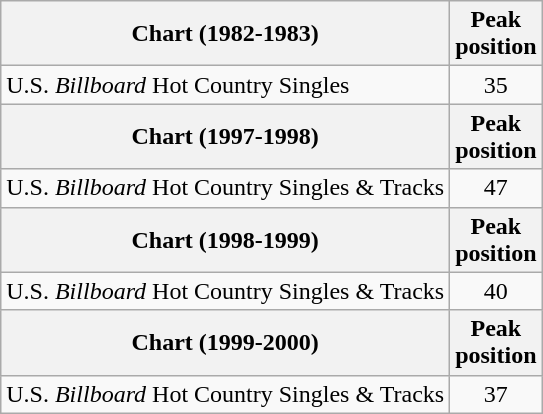<table class="wikitable sortable">
<tr>
<th align="left">Chart (1982-1983)</th>
<th align="center">Peak<br>position</th>
</tr>
<tr>
<td align="left">U.S. <em>Billboard</em> Hot Country Singles</td>
<td align="center">35</td>
</tr>
<tr>
<th align="left">Chart (1997-1998)</th>
<th align="center">Peak<br>position</th>
</tr>
<tr>
<td align="left">U.S. <em>Billboard</em> Hot Country Singles & Tracks</td>
<td align="center">47</td>
</tr>
<tr>
<th align="left">Chart (1998-1999)</th>
<th align="center">Peak<br>position</th>
</tr>
<tr>
<td align="left">U.S. <em>Billboard</em> Hot Country Singles & Tracks</td>
<td align="center">40</td>
</tr>
<tr>
<th align="left">Chart (1999-2000)</th>
<th align="center">Peak<br>position</th>
</tr>
<tr>
<td align="left">U.S. <em>Billboard</em> Hot Country Singles & Tracks</td>
<td align="center">37</td>
</tr>
</table>
